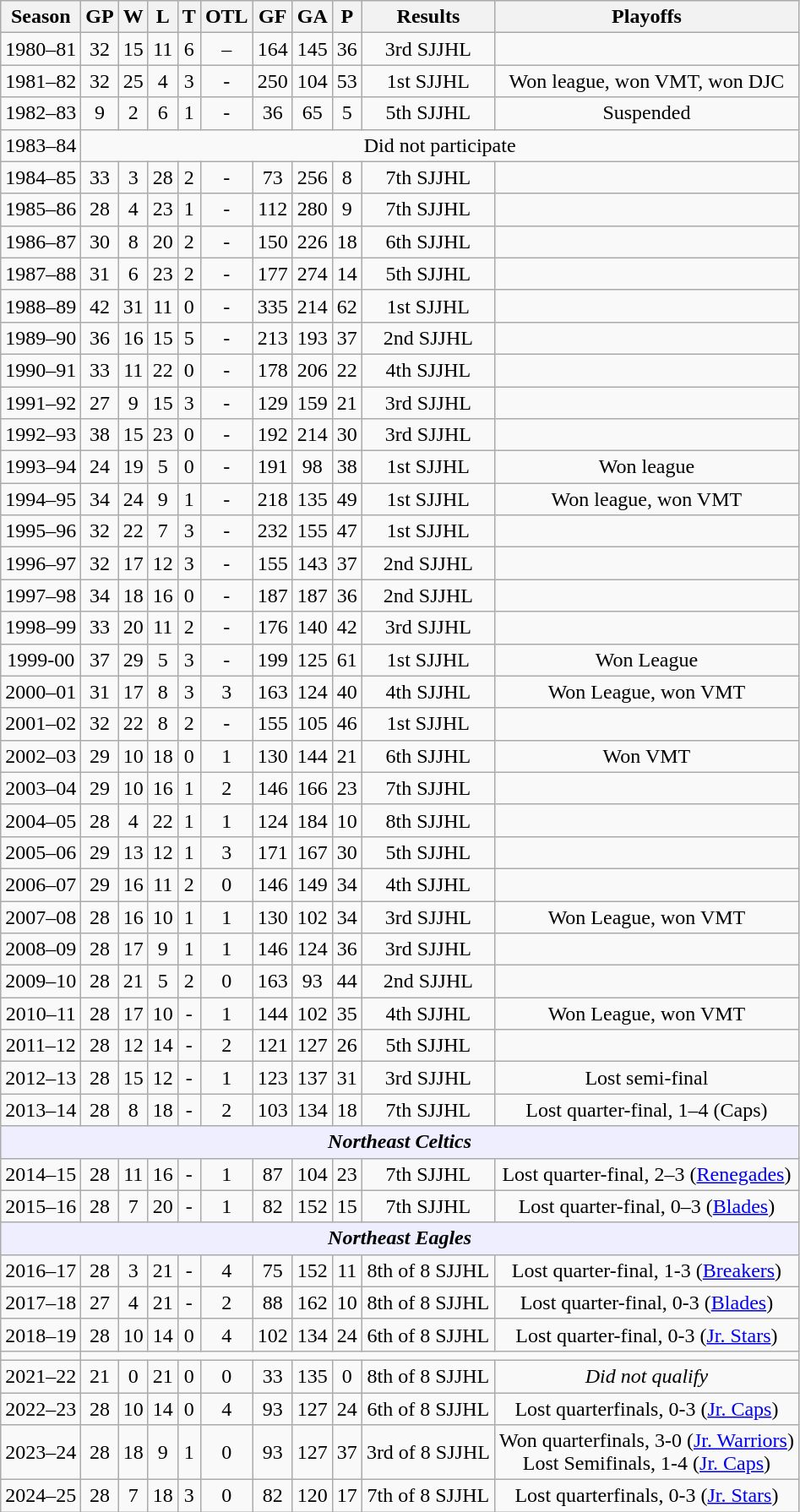<table class="wikitable">
<tr>
<th>Season</th>
<th>GP</th>
<th>W</th>
<th>L</th>
<th>T</th>
<th>OTL</th>
<th>GF</th>
<th>GA</th>
<th>P</th>
<th>Results</th>
<th>Playoffs</th>
</tr>
<tr align="center">
<td>1980–81</td>
<td>32</td>
<td>15</td>
<td>11</td>
<td>6</td>
<td>–</td>
<td>164</td>
<td>145</td>
<td>36</td>
<td>3rd SJJHL</td>
<td></td>
</tr>
<tr align="center">
<td>1981–82</td>
<td>32</td>
<td>25</td>
<td>4</td>
<td>3</td>
<td>-</td>
<td>250</td>
<td>104</td>
<td>53</td>
<td>1st SJJHL</td>
<td>Won league, won VMT, won DJC</td>
</tr>
<tr align="center">
<td>1982–83</td>
<td>9</td>
<td>2</td>
<td>6</td>
<td>1</td>
<td>-</td>
<td>36</td>
<td>65</td>
<td>5</td>
<td>5th SJJHL</td>
<td>Suspended</td>
</tr>
<tr align="center">
<td>1983–84</td>
<td colspan="11">Did not participate</td>
</tr>
<tr align="center">
<td>1984–85</td>
<td>33</td>
<td>3</td>
<td>28</td>
<td>2</td>
<td>-</td>
<td>73</td>
<td>256</td>
<td>8</td>
<td>7th SJJHL</td>
<td></td>
</tr>
<tr align="center">
<td>1985–86</td>
<td>28</td>
<td>4</td>
<td>23</td>
<td>1</td>
<td>-</td>
<td>112</td>
<td>280</td>
<td>9</td>
<td>7th SJJHL</td>
<td></td>
</tr>
<tr align="center">
<td>1986–87</td>
<td>30</td>
<td>8</td>
<td>20</td>
<td>2</td>
<td>-</td>
<td>150</td>
<td>226</td>
<td>18</td>
<td>6th SJJHL</td>
<td></td>
</tr>
<tr align="center">
<td>1987–88</td>
<td>31</td>
<td>6</td>
<td>23</td>
<td>2</td>
<td>-</td>
<td>177</td>
<td>274</td>
<td>14</td>
<td>5th SJJHL</td>
<td></td>
</tr>
<tr align="center">
<td>1988–89</td>
<td>42</td>
<td>31</td>
<td>11</td>
<td>0</td>
<td>-</td>
<td>335</td>
<td>214</td>
<td>62</td>
<td>1st SJJHL</td>
<td></td>
</tr>
<tr align="center">
<td>1989–90</td>
<td>36</td>
<td>16</td>
<td>15</td>
<td>5</td>
<td>-</td>
<td>213</td>
<td>193</td>
<td>37</td>
<td>2nd SJJHL</td>
<td></td>
</tr>
<tr align="center">
<td>1990–91</td>
<td>33</td>
<td>11</td>
<td>22</td>
<td>0</td>
<td>-</td>
<td>178</td>
<td>206</td>
<td>22</td>
<td>4th SJJHL</td>
<td></td>
</tr>
<tr align="center">
<td>1991–92</td>
<td>27</td>
<td>9</td>
<td>15</td>
<td>3</td>
<td>-</td>
<td>129</td>
<td>159</td>
<td>21</td>
<td>3rd SJJHL</td>
<td></td>
</tr>
<tr align="center">
<td>1992–93</td>
<td>38</td>
<td>15</td>
<td>23</td>
<td>0</td>
<td>-</td>
<td>192</td>
<td>214</td>
<td>30</td>
<td>3rd SJJHL</td>
<td></td>
</tr>
<tr align="center">
<td>1993–94</td>
<td>24</td>
<td>19</td>
<td>5</td>
<td>0</td>
<td>-</td>
<td>191</td>
<td>98</td>
<td>38</td>
<td>1st SJJHL</td>
<td>Won league</td>
</tr>
<tr align="center">
<td>1994–95</td>
<td>34</td>
<td>24</td>
<td>9</td>
<td>1</td>
<td>-</td>
<td>218</td>
<td>135</td>
<td>49</td>
<td>1st SJJHL</td>
<td>Won league, won VMT</td>
</tr>
<tr align="center">
<td>1995–96</td>
<td>32</td>
<td>22</td>
<td>7</td>
<td>3</td>
<td>-</td>
<td>232</td>
<td>155</td>
<td>47</td>
<td>1st SJJHL</td>
<td></td>
</tr>
<tr align="center">
<td>1996–97</td>
<td>32</td>
<td>17</td>
<td>12</td>
<td>3</td>
<td>-</td>
<td>155</td>
<td>143</td>
<td>37</td>
<td>2nd SJJHL</td>
<td></td>
</tr>
<tr align="center">
<td>1997–98</td>
<td>34</td>
<td>18</td>
<td>16</td>
<td>0</td>
<td>-</td>
<td>187</td>
<td>187</td>
<td>36</td>
<td>2nd SJJHL</td>
<td></td>
</tr>
<tr align="center">
<td>1998–99</td>
<td>33</td>
<td>20</td>
<td>11</td>
<td>2</td>
<td>-</td>
<td>176</td>
<td>140</td>
<td>42</td>
<td>3rd SJJHL</td>
<td></td>
</tr>
<tr align="center">
<td>1999-00</td>
<td>37</td>
<td>29</td>
<td>5</td>
<td>3</td>
<td>-</td>
<td>199</td>
<td>125</td>
<td>61</td>
<td>1st SJJHL</td>
<td>Won League</td>
</tr>
<tr align="center">
<td>2000–01</td>
<td>31</td>
<td>17</td>
<td>8</td>
<td>3</td>
<td>3</td>
<td>163</td>
<td>124</td>
<td>40</td>
<td>4th SJJHL</td>
<td>Won League, won VMT</td>
</tr>
<tr align="center">
<td>2001–02</td>
<td>32</td>
<td>22</td>
<td>8</td>
<td>2</td>
<td>-</td>
<td>155</td>
<td>105</td>
<td>46</td>
<td>1st SJJHL</td>
<td></td>
</tr>
<tr align="center">
<td>2002–03</td>
<td>29</td>
<td>10</td>
<td>18</td>
<td>0</td>
<td>1</td>
<td>130</td>
<td>144</td>
<td>21</td>
<td>6th SJJHL</td>
<td>Won VMT</td>
</tr>
<tr align="center">
<td>2003–04</td>
<td>29</td>
<td>10</td>
<td>16</td>
<td>1</td>
<td>2</td>
<td>146</td>
<td>166</td>
<td>23</td>
<td>7th SJJHL</td>
<td></td>
</tr>
<tr align="center">
<td>2004–05</td>
<td>28</td>
<td>4</td>
<td>22</td>
<td>1</td>
<td>1</td>
<td>124</td>
<td>184</td>
<td>10</td>
<td>8th SJJHL</td>
<td></td>
</tr>
<tr align="center">
<td>2005–06</td>
<td>29</td>
<td>13</td>
<td>12</td>
<td>1</td>
<td>3</td>
<td>171</td>
<td>167</td>
<td>30</td>
<td>5th SJJHL</td>
<td></td>
</tr>
<tr align="center">
<td>2006–07</td>
<td>29</td>
<td>16</td>
<td>11</td>
<td>2</td>
<td>0</td>
<td>146</td>
<td>149</td>
<td>34</td>
<td>4th SJJHL</td>
<td></td>
</tr>
<tr align="center">
<td>2007–08</td>
<td>28</td>
<td>16</td>
<td>10</td>
<td>1</td>
<td>1</td>
<td>130</td>
<td>102</td>
<td>34</td>
<td>3rd SJJHL</td>
<td>Won League, won VMT</td>
</tr>
<tr align="center">
<td>2008–09</td>
<td>28</td>
<td>17</td>
<td>9</td>
<td>1</td>
<td>1</td>
<td>146</td>
<td>124</td>
<td>36</td>
<td>3rd SJJHL</td>
<td></td>
</tr>
<tr align="center">
<td>2009–10</td>
<td>28</td>
<td>21</td>
<td>5</td>
<td>2</td>
<td>0</td>
<td>163</td>
<td>93</td>
<td>44</td>
<td>2nd SJJHL</td>
<td></td>
</tr>
<tr align="center">
<td>2010–11</td>
<td>28</td>
<td>17</td>
<td>10</td>
<td>-</td>
<td>1</td>
<td>144</td>
<td>102</td>
<td>35</td>
<td>4th SJJHL</td>
<td>Won League, won VMT</td>
</tr>
<tr align="center">
<td>2011–12</td>
<td>28</td>
<td>12</td>
<td>14</td>
<td>-</td>
<td>2</td>
<td>121</td>
<td>127</td>
<td>26</td>
<td>5th SJJHL</td>
<td></td>
</tr>
<tr align="center">
<td>2012–13</td>
<td>28</td>
<td>15</td>
<td>12</td>
<td>-</td>
<td>1</td>
<td>123</td>
<td>137</td>
<td>31</td>
<td>3rd SJJHL</td>
<td>Lost semi-final</td>
</tr>
<tr align="center">
<td>2013–14</td>
<td>28</td>
<td>8</td>
<td>18</td>
<td>-</td>
<td>2</td>
<td>103</td>
<td>134</td>
<td>18</td>
<td>7th SJJHL</td>
<td>Lost quarter-final, 1–4 (Caps)</td>
</tr>
<tr align="center" bgcolor="#eeeeff">
<td colspan="12"><strong><em>Northeast Celtics</em></strong></td>
</tr>
<tr align="center">
<td>2014–15</td>
<td>28</td>
<td>11</td>
<td>16</td>
<td>-</td>
<td>1</td>
<td>87</td>
<td>104</td>
<td>23</td>
<td>7th SJJHL</td>
<td>Lost quarter-final, 2–3 (<a href='#'>Renegades</a>)</td>
</tr>
<tr align="center">
<td>2015–16</td>
<td>28</td>
<td>7</td>
<td>20</td>
<td>-</td>
<td>1</td>
<td>82</td>
<td>152</td>
<td>15</td>
<td>7th SJJHL</td>
<td>Lost quarter-final, 0–3 (<a href='#'>Blades</a>)</td>
</tr>
<tr align="center" bgcolor="#eeeeff">
<td colspan="12"><strong><em>Northeast Eagles</em></strong></td>
</tr>
<tr align="center">
<td>2016–17</td>
<td>28</td>
<td>3</td>
<td>21</td>
<td>-</td>
<td>4</td>
<td>75</td>
<td>152</td>
<td>11</td>
<td>8th of 8 SJJHL</td>
<td>Lost quarter-final, 1-3 (<a href='#'>Breakers</a>)</td>
</tr>
<tr align="center">
<td>2017–18</td>
<td>27</td>
<td>4</td>
<td>21</td>
<td>-</td>
<td>2</td>
<td>88</td>
<td>162</td>
<td>10</td>
<td>8th of 8 SJJHL</td>
<td>Lost quarter-final, 0-3 (<a href='#'>Blades</a>)</td>
</tr>
<tr align="center">
<td>2018–19</td>
<td>28</td>
<td>10</td>
<td>14</td>
<td>0</td>
<td>4</td>
<td>102</td>
<td>134</td>
<td>24</td>
<td>6th of 8 SJJHL</td>
<td>Lost quarter-final, 0-3 (<a href='#'>Jr. Stars</a>)</td>
</tr>
<tr align="center">
<td></td>
</tr>
<tr align="center">
<td>2021–22</td>
<td>21</td>
<td>0</td>
<td>21</td>
<td>0</td>
<td>0</td>
<td>33</td>
<td>135</td>
<td>0</td>
<td>8th of 8 SJJHL</td>
<td><em>Did not qualify</em></td>
</tr>
<tr align="center">
<td>2022–23</td>
<td>28</td>
<td>10</td>
<td>14</td>
<td>0</td>
<td>4</td>
<td>93</td>
<td>127</td>
<td>24</td>
<td>6th of 8 SJJHL</td>
<td>Lost quarterfinals, 0-3 (<a href='#'>Jr. Caps</a>)</td>
</tr>
<tr align="center">
<td>2023–24</td>
<td>28</td>
<td>18</td>
<td>9</td>
<td>1</td>
<td>0</td>
<td>93</td>
<td>127</td>
<td>37</td>
<td>3rd of 8 SJJHL</td>
<td>Won quarterfinals, 3-0 (<a href='#'>Jr. Warriors</a>)<br>Lost Semifinals, 1-4 (<a href='#'>Jr. Caps</a>)</td>
</tr>
<tr align="center">
<td>2024–25</td>
<td>28</td>
<td>7</td>
<td>18</td>
<td>3</td>
<td>0</td>
<td>82</td>
<td>120</td>
<td>17</td>
<td>7th of 8 SJJHL</td>
<td>Lost quarterfinals, 0-3 (<a href='#'>Jr. Stars</a>)</td>
</tr>
</table>
